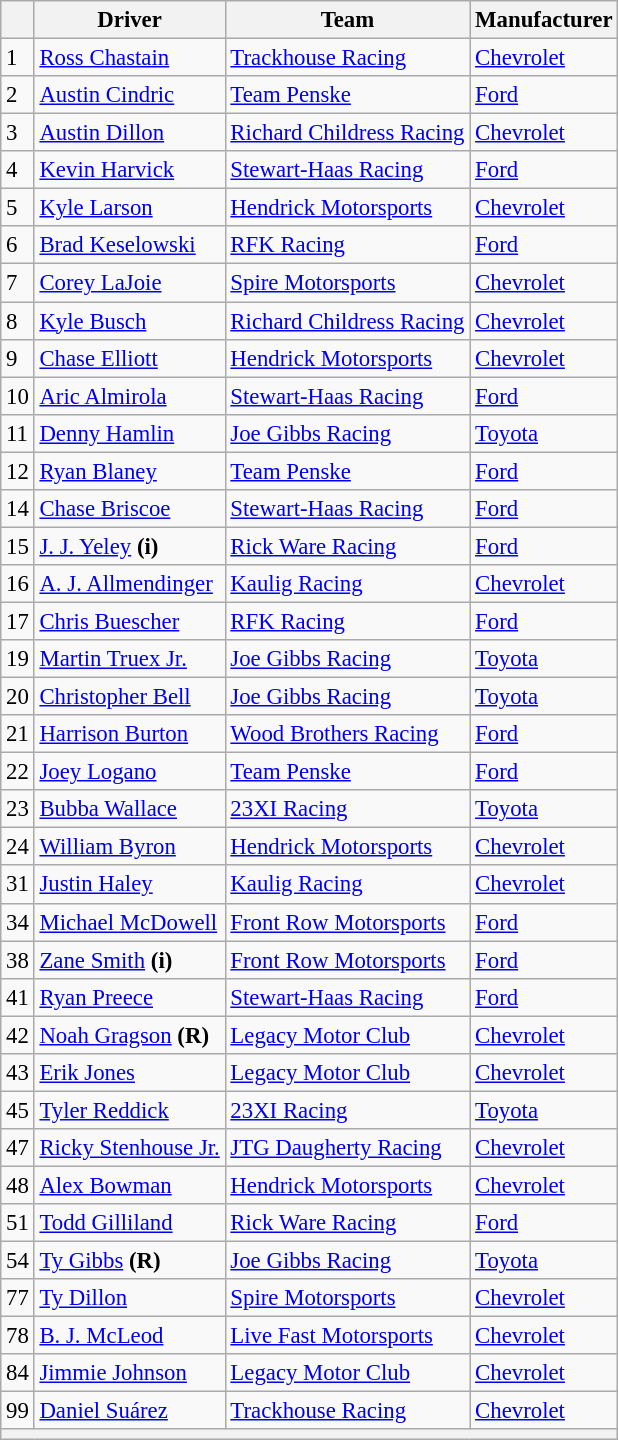<table class="wikitable" style="font-size:95%">
<tr>
<th></th>
<th>Driver</th>
<th>Team</th>
<th>Manufacturer</th>
</tr>
<tr>
<td>1</td>
<td><a href='#'>Ross Chastain</a></td>
<td><a href='#'>Trackhouse Racing</a></td>
<td><a href='#'>Chevrolet</a></td>
</tr>
<tr>
<td>2</td>
<td><a href='#'>Austin Cindric</a></td>
<td><a href='#'>Team Penske</a></td>
<td><a href='#'>Ford</a></td>
</tr>
<tr>
<td>3</td>
<td><a href='#'>Austin Dillon</a></td>
<td><a href='#'>Richard Childress Racing</a></td>
<td><a href='#'>Chevrolet</a></td>
</tr>
<tr>
<td>4</td>
<td><a href='#'>Kevin Harvick</a></td>
<td><a href='#'>Stewart-Haas Racing</a></td>
<td><a href='#'>Ford</a></td>
</tr>
<tr>
<td>5</td>
<td><a href='#'>Kyle Larson</a></td>
<td><a href='#'>Hendrick Motorsports</a></td>
<td><a href='#'>Chevrolet</a></td>
</tr>
<tr>
<td>6</td>
<td><a href='#'>Brad Keselowski</a></td>
<td><a href='#'>RFK Racing</a></td>
<td><a href='#'>Ford</a></td>
</tr>
<tr>
<td>7</td>
<td><a href='#'>Corey LaJoie</a></td>
<td><a href='#'>Spire Motorsports</a></td>
<td><a href='#'>Chevrolet</a></td>
</tr>
<tr>
<td>8</td>
<td><a href='#'>Kyle Busch</a></td>
<td><a href='#'>Richard Childress Racing</a></td>
<td><a href='#'>Chevrolet</a></td>
</tr>
<tr>
<td>9</td>
<td><a href='#'>Chase Elliott</a></td>
<td><a href='#'>Hendrick Motorsports</a></td>
<td><a href='#'>Chevrolet</a></td>
</tr>
<tr>
<td>10</td>
<td><a href='#'>Aric Almirola</a></td>
<td><a href='#'>Stewart-Haas Racing</a></td>
<td><a href='#'>Ford</a></td>
</tr>
<tr>
<td>11</td>
<td><a href='#'>Denny Hamlin</a></td>
<td><a href='#'>Joe Gibbs Racing</a></td>
<td><a href='#'>Toyota</a></td>
</tr>
<tr>
<td>12</td>
<td><a href='#'>Ryan Blaney</a></td>
<td><a href='#'>Team Penske</a></td>
<td><a href='#'>Ford</a></td>
</tr>
<tr>
<td>14</td>
<td><a href='#'>Chase Briscoe</a></td>
<td><a href='#'>Stewart-Haas Racing</a></td>
<td><a href='#'>Ford</a></td>
</tr>
<tr>
<td>15</td>
<td><a href='#'>J. J. Yeley</a> <strong>(i)</strong></td>
<td><a href='#'>Rick Ware Racing</a></td>
<td><a href='#'>Ford</a></td>
</tr>
<tr>
<td>16</td>
<td><a href='#'>A. J. Allmendinger</a></td>
<td><a href='#'>Kaulig Racing</a></td>
<td><a href='#'>Chevrolet</a></td>
</tr>
<tr>
<td>17</td>
<td><a href='#'>Chris Buescher</a></td>
<td><a href='#'>RFK Racing</a></td>
<td><a href='#'>Ford</a></td>
</tr>
<tr>
<td>19</td>
<td><a href='#'>Martin Truex Jr.</a></td>
<td><a href='#'>Joe Gibbs Racing</a></td>
<td><a href='#'>Toyota</a></td>
</tr>
<tr>
<td>20</td>
<td><a href='#'>Christopher Bell</a></td>
<td><a href='#'>Joe Gibbs Racing</a></td>
<td><a href='#'>Toyota</a></td>
</tr>
<tr>
<td>21</td>
<td><a href='#'>Harrison Burton</a></td>
<td><a href='#'>Wood Brothers Racing</a></td>
<td><a href='#'>Ford</a></td>
</tr>
<tr>
<td>22</td>
<td><a href='#'>Joey Logano</a></td>
<td><a href='#'>Team Penske</a></td>
<td><a href='#'>Ford</a></td>
</tr>
<tr>
<td>23</td>
<td><a href='#'>Bubba Wallace</a></td>
<td><a href='#'>23XI Racing</a></td>
<td><a href='#'>Toyota</a></td>
</tr>
<tr>
<td>24</td>
<td><a href='#'>William Byron</a></td>
<td><a href='#'>Hendrick Motorsports</a></td>
<td><a href='#'>Chevrolet</a></td>
</tr>
<tr>
<td>31</td>
<td><a href='#'>Justin Haley</a></td>
<td><a href='#'>Kaulig Racing</a></td>
<td><a href='#'>Chevrolet</a></td>
</tr>
<tr>
<td>34</td>
<td><a href='#'>Michael McDowell</a></td>
<td><a href='#'>Front Row Motorsports</a></td>
<td><a href='#'>Ford</a></td>
</tr>
<tr>
<td>38</td>
<td><a href='#'>Zane Smith</a> <strong>(i)</strong></td>
<td><a href='#'>Front Row Motorsports</a></td>
<td><a href='#'>Ford</a></td>
</tr>
<tr>
<td>41</td>
<td><a href='#'>Ryan Preece</a></td>
<td><a href='#'>Stewart-Haas Racing</a></td>
<td><a href='#'>Ford</a></td>
</tr>
<tr>
<td>42</td>
<td><a href='#'>Noah Gragson</a> <strong>(R)</strong></td>
<td><a href='#'>Legacy Motor Club</a></td>
<td><a href='#'>Chevrolet</a></td>
</tr>
<tr>
<td>43</td>
<td><a href='#'>Erik Jones</a></td>
<td><a href='#'>Legacy Motor Club</a></td>
<td><a href='#'>Chevrolet</a></td>
</tr>
<tr>
<td>45</td>
<td><a href='#'>Tyler Reddick</a></td>
<td><a href='#'>23XI Racing</a></td>
<td><a href='#'>Toyota</a></td>
</tr>
<tr>
<td>47</td>
<td nowrap><a href='#'>Ricky Stenhouse Jr.</a></td>
<td><a href='#'>JTG Daugherty Racing</a></td>
<td><a href='#'>Chevrolet</a></td>
</tr>
<tr>
<td>48</td>
<td><a href='#'>Alex Bowman</a></td>
<td><a href='#'>Hendrick Motorsports</a></td>
<td><a href='#'>Chevrolet</a></td>
</tr>
<tr>
<td>51</td>
<td><a href='#'>Todd Gilliland</a></td>
<td><a href='#'>Rick Ware Racing</a></td>
<td><a href='#'>Ford</a></td>
</tr>
<tr>
<td>54</td>
<td><a href='#'>Ty Gibbs</a> <strong>(R)</strong></td>
<td><a href='#'>Joe Gibbs Racing</a></td>
<td><a href='#'>Toyota</a></td>
</tr>
<tr>
<td>77</td>
<td><a href='#'>Ty Dillon</a></td>
<td><a href='#'>Spire Motorsports</a></td>
<td><a href='#'>Chevrolet</a></td>
</tr>
<tr>
<td>78</td>
<td><a href='#'>B. J. McLeod</a></td>
<td><a href='#'>Live Fast Motorsports</a></td>
<td><a href='#'>Chevrolet</a></td>
</tr>
<tr>
<td>84</td>
<td><a href='#'>Jimmie Johnson</a></td>
<td><a href='#'>Legacy Motor Club</a></td>
<td><a href='#'>Chevrolet</a></td>
</tr>
<tr>
<td>99</td>
<td><a href='#'>Daniel Suárez</a></td>
<td><a href='#'>Trackhouse Racing</a></td>
<td><a href='#'>Chevrolet</a></td>
</tr>
<tr>
<th colspan="4"></th>
</tr>
</table>
